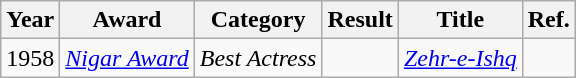<table class="wikitable">
<tr>
<th>Year</th>
<th>Award</th>
<th>Category</th>
<th>Result</th>
<th>Title</th>
<th>Ref.</th>
</tr>
<tr>
<td>1958</td>
<td><em><a href='#'>Nigar Award</a></em></td>
<td><em>Best Actress</em></td>
<td></td>
<td><em><a href='#'>Zehr-e-Ishq</a></em></td>
<td></td>
</tr>
</table>
